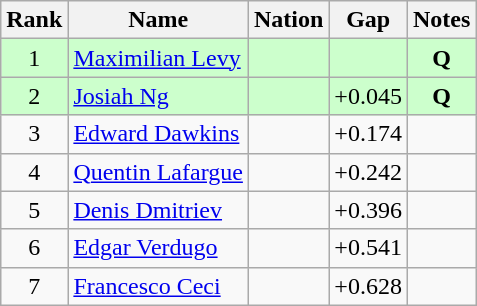<table class="wikitable sortable" style="text-align:center">
<tr>
<th>Rank</th>
<th>Name</th>
<th>Nation</th>
<th>Gap</th>
<th>Notes</th>
</tr>
<tr bgcolor=ccffcc>
<td>1</td>
<td align=left><a href='#'>Maximilian Levy</a></td>
<td align=left></td>
<td></td>
<td><strong>Q</strong></td>
</tr>
<tr bgcolor=ccffcc>
<td>2</td>
<td align=left><a href='#'>Josiah Ng</a></td>
<td align=left></td>
<td>+0.045</td>
<td><strong>Q</strong></td>
</tr>
<tr>
<td>3</td>
<td align=left><a href='#'>Edward Dawkins</a></td>
<td align=left></td>
<td>+0.174</td>
<td></td>
</tr>
<tr>
<td>4</td>
<td align=left><a href='#'>Quentin Lafargue</a></td>
<td align=left></td>
<td>+0.242</td>
<td></td>
</tr>
<tr>
<td>5</td>
<td align=left><a href='#'>Denis Dmitriev</a></td>
<td align=left></td>
<td>+0.396</td>
<td></td>
</tr>
<tr>
<td>6</td>
<td align=left><a href='#'>Edgar Verdugo</a></td>
<td align=left></td>
<td>+0.541</td>
<td></td>
</tr>
<tr>
<td>7</td>
<td align=left><a href='#'>Francesco Ceci</a></td>
<td align=left></td>
<td>+0.628</td>
<td></td>
</tr>
</table>
